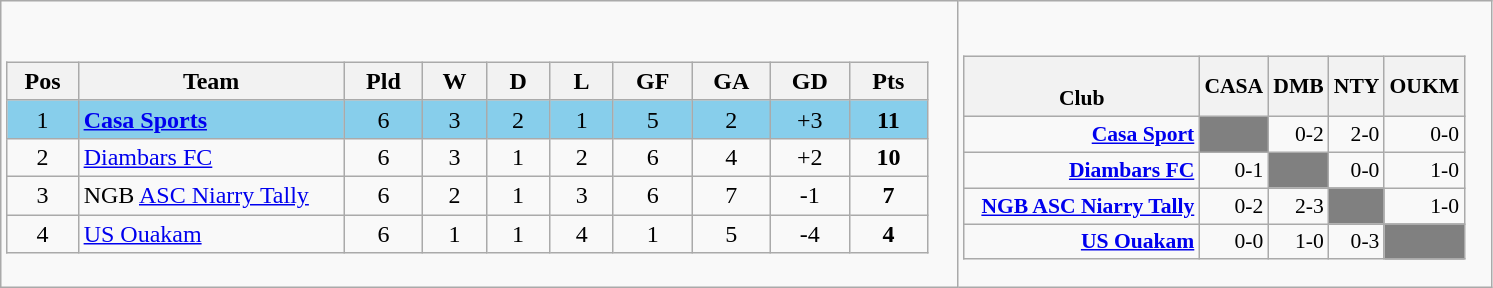<table class="wikitable">
<tr>
<td><br><table class="wikitable" style="text-align: center;">
<tr>
<th style="width: 40px;">Pos</th>
<th style="width: 170px;">Team</th>
<th style="width: 45px;">Pld</th>
<th style="width: 35px;">W</th>
<th style="width: 35px;">D</th>
<th style="width: 35px;">L</th>
<th style="width: 45px;">GF</th>
<th style="width: 45px;">GA</th>
<th style="width: 45px;">GD</th>
<th style="width: 45px;">Pts</th>
</tr>
<tr style="background:#87ceeb;">
<td>1</td>
<td style="text-align: left;"><strong><a href='#'>Casa Sports</a></strong></td>
<td>6</td>
<td>3</td>
<td>2</td>
<td>1</td>
<td>5</td>
<td>2</td>
<td>+3</td>
<td><strong>11</strong></td>
</tr>
<tr>
<td>2</td>
<td style="text-align: left;"><a href='#'>Diambars FC</a></td>
<td>6</td>
<td>3</td>
<td>1</td>
<td>2</td>
<td>6</td>
<td>4</td>
<td>+2</td>
<td><strong>10</strong></td>
</tr>
<tr>
<td>3</td>
<td style="text-align: left;">NGB <a href='#'>ASC Niarry Tally</a></td>
<td>6</td>
<td>2</td>
<td>1</td>
<td>3</td>
<td>6</td>
<td>7</td>
<td>-1</td>
<td><strong>7</strong></td>
</tr>
<tr>
<td>4</td>
<td style="text-align: left;"><a href='#'>US Ouakam</a></td>
<td>6</td>
<td>1</td>
<td>1</td>
<td>4</td>
<td>1</td>
<td>5</td>
<td>-4</td>
<td><strong>4</strong></td>
</tr>
</table>
</td>
<td><br><table cellspacing="0" cellpadding="3" style="background-color: #f9f9f9; font-size: 90%; text-align: right" class="wikitable">
<tr>
<th width=150><br>Club</th>
<th width=30><strong>CASA</strong></th>
<th width=30><strong>DMB</strong></th>
<th width=30><strong>NTY</strong></th>
<th width=30><strong>OUKM</strong></th>
</tr>
<tr>
<td align=right><strong><a href='#'>Casa Sport</a></strong></td>
<td bgcolor="#808080"></td>
<td>0-2</td>
<td>2-0</td>
<td>0-0</td>
</tr>
<tr>
<td align=right><strong><a href='#'>Diambars FC</a></strong></td>
<td>0-1</td>
<td bgcolor="#808080"></td>
<td>0-0</td>
<td>1-0</td>
</tr>
<tr>
<td align=right><strong><a href='#'>NGB ASC Niarry Tally</a></strong></td>
<td>0-2</td>
<td>2-3</td>
<td bgcolor="#808080"></td>
<td>1-0</td>
</tr>
<tr>
<td align=right><strong><a href='#'>US Ouakam</a></strong></td>
<td>0-0</td>
<td>1-0</td>
<td>0-3</td>
<td bgcolor="#808080"></td>
</tr>
</table>
</td>
</tr>
</table>
